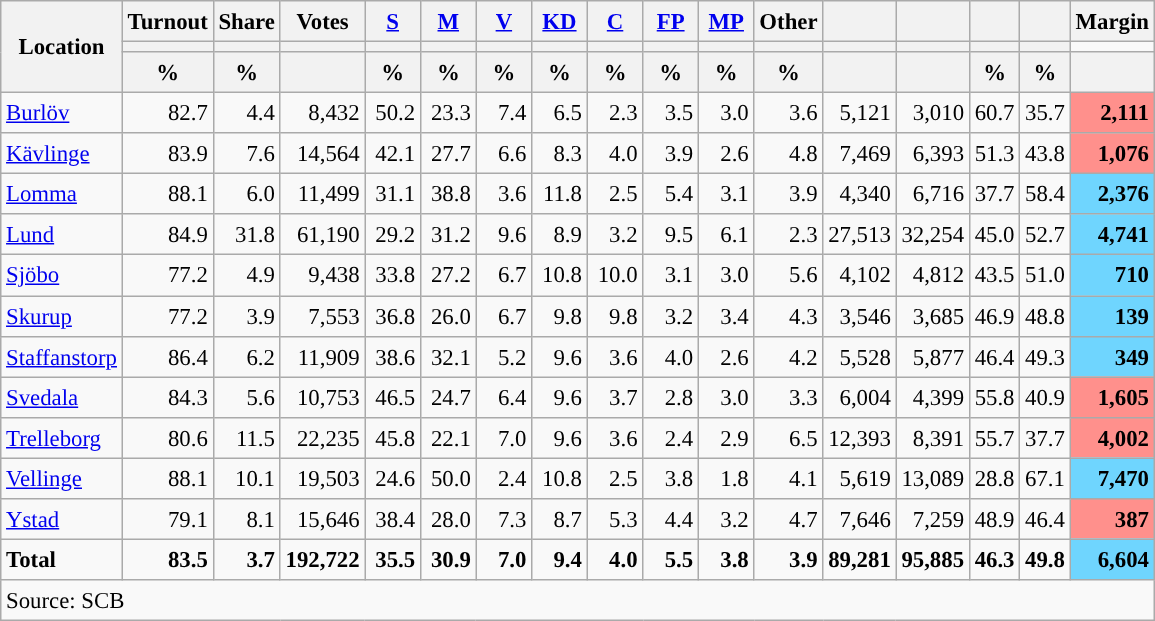<table class="wikitable sortable" style="text-align:right; font-size:95%; line-height:20px;">
<tr>
<th rowspan="3">Location</th>
<th>Turnout</th>
<th>Share</th>
<th>Votes</th>
<th width="30px" class="unsortable"><a href='#'>S</a></th>
<th width="30px" class="unsortable"><a href='#'>M</a></th>
<th width="30px" class="unsortable"><a href='#'>V</a></th>
<th width="30px" class="unsortable"><a href='#'>KD</a></th>
<th width="30px" class="unsortable"><a href='#'>C</a></th>
<th width="30px" class="unsortable"><a href='#'>FP</a></th>
<th width="30px" class="unsortable"><a href='#'>MP</a></th>
<th width="30px" class="unsortable">Other</th>
<th></th>
<th></th>
<th></th>
<th></th>
<th>Margin</th>
</tr>
<tr>
<th></th>
<th></th>
<th></th>
<th style="background:"></th>
<th style="background:"></th>
<th style="background:"></th>
<th style="background:"></th>
<th style="background:"></th>
<th style="background:"></th>
<th style="background:"></th>
<th style="background:"></th>
<th style="background:"></th>
<th style="background:"></th>
<th style="background:"></th>
<th style="background:"></th>
</tr>
<tr>
<th data-sort-type="number">%</th>
<th data-sort-type="number">%</th>
<th></th>
<th data-sort-type="number">%</th>
<th data-sort-type="number">%</th>
<th data-sort-type="number">%</th>
<th data-sort-type="number">%</th>
<th data-sort-type="number">%</th>
<th data-sort-type="number">%</th>
<th data-sort-type="number">%</th>
<th data-sort-type="number">%</th>
<th data-sort-type="number"></th>
<th data-sort-type="number"></th>
<th data-sort-type="number">%</th>
<th data-sort-type="number">%</th>
<th data-sort-type="number"></th>
</tr>
<tr>
<td align=left><a href='#'>Burlöv</a></td>
<td>82.7</td>
<td>4.4</td>
<td>8,432</td>
<td>50.2</td>
<td>23.3</td>
<td>7.4</td>
<td>6.5</td>
<td>2.3</td>
<td>3.5</td>
<td>3.0</td>
<td>3.6</td>
<td>5,121</td>
<td>3,010</td>
<td>60.7</td>
<td>35.7</td>
<td bgcolor=#ff908c><strong>2,111</strong></td>
</tr>
<tr>
<td align=left><a href='#'>Kävlinge</a></td>
<td>83.9</td>
<td>7.6</td>
<td>14,564</td>
<td>42.1</td>
<td>27.7</td>
<td>6.6</td>
<td>8.3</td>
<td>4.0</td>
<td>3.9</td>
<td>2.6</td>
<td>4.8</td>
<td>7,469</td>
<td>6,393</td>
<td>51.3</td>
<td>43.8</td>
<td bgcolor=#ff908c><strong>1,076</strong></td>
</tr>
<tr>
<td align=left><a href='#'>Lomma</a></td>
<td>88.1</td>
<td>6.0</td>
<td>11,499</td>
<td>31.1</td>
<td>38.8</td>
<td>3.6</td>
<td>11.8</td>
<td>2.5</td>
<td>5.4</td>
<td>3.1</td>
<td>3.9</td>
<td>4,340</td>
<td>6,716</td>
<td>37.7</td>
<td>58.4</td>
<td bgcolor=#6fd5fe><strong>2,376</strong></td>
</tr>
<tr>
<td align=left><a href='#'>Lund</a></td>
<td>84.9</td>
<td>31.8</td>
<td>61,190</td>
<td>29.2</td>
<td>31.2</td>
<td>9.6</td>
<td>8.9</td>
<td>3.2</td>
<td>9.5</td>
<td>6.1</td>
<td>2.3</td>
<td>27,513</td>
<td>32,254</td>
<td>45.0</td>
<td>52.7</td>
<td bgcolor=#6fd5fe><strong>4,741</strong></td>
</tr>
<tr>
<td align=left><a href='#'>Sjöbo</a></td>
<td>77.2</td>
<td>4.9</td>
<td>9,438</td>
<td>33.8</td>
<td>27.2</td>
<td>6.7</td>
<td>10.8</td>
<td>10.0</td>
<td>3.1</td>
<td>3.0</td>
<td>5.6</td>
<td>4,102</td>
<td>4,812</td>
<td>43.5</td>
<td>51.0</td>
<td bgcolor=#6fd5fe><strong>710</strong></td>
</tr>
<tr>
<td align=left><a href='#'>Skurup</a></td>
<td>77.2</td>
<td>3.9</td>
<td>7,553</td>
<td>36.8</td>
<td>26.0</td>
<td>6.7</td>
<td>9.8</td>
<td>9.8</td>
<td>3.2</td>
<td>3.4</td>
<td>4.3</td>
<td>3,546</td>
<td>3,685</td>
<td>46.9</td>
<td>48.8</td>
<td bgcolor=#6fd5fe><strong>139</strong></td>
</tr>
<tr>
<td align=left><a href='#'>Staffanstorp</a></td>
<td>86.4</td>
<td>6.2</td>
<td>11,909</td>
<td>38.6</td>
<td>32.1</td>
<td>5.2</td>
<td>9.6</td>
<td>3.6</td>
<td>4.0</td>
<td>2.6</td>
<td>4.2</td>
<td>5,528</td>
<td>5,877</td>
<td>46.4</td>
<td>49.3</td>
<td bgcolor=#6fd5fe><strong>349</strong></td>
</tr>
<tr>
<td align=left><a href='#'>Svedala</a></td>
<td>84.3</td>
<td>5.6</td>
<td>10,753</td>
<td>46.5</td>
<td>24.7</td>
<td>6.4</td>
<td>9.6</td>
<td>3.7</td>
<td>2.8</td>
<td>3.0</td>
<td>3.3</td>
<td>6,004</td>
<td>4,399</td>
<td>55.8</td>
<td>40.9</td>
<td bgcolor=#ff908c><strong>1,605</strong></td>
</tr>
<tr>
<td align=left><a href='#'>Trelleborg</a></td>
<td>80.6</td>
<td>11.5</td>
<td>22,235</td>
<td>45.8</td>
<td>22.1</td>
<td>7.0</td>
<td>9.6</td>
<td>3.6</td>
<td>2.4</td>
<td>2.9</td>
<td>6.5</td>
<td>12,393</td>
<td>8,391</td>
<td>55.7</td>
<td>37.7</td>
<td bgcolor=#ff908c><strong>4,002</strong></td>
</tr>
<tr>
<td align=left><a href='#'>Vellinge</a></td>
<td>88.1</td>
<td>10.1</td>
<td>19,503</td>
<td>24.6</td>
<td>50.0</td>
<td>2.4</td>
<td>10.8</td>
<td>2.5</td>
<td>3.8</td>
<td>1.8</td>
<td>4.1</td>
<td>5,619</td>
<td>13,089</td>
<td>28.8</td>
<td>67.1</td>
<td bgcolor=#6fd5fe><strong>7,470</strong></td>
</tr>
<tr>
<td align=left><a href='#'>Ystad</a></td>
<td>79.1</td>
<td>8.1</td>
<td>15,646</td>
<td>38.4</td>
<td>28.0</td>
<td>7.3</td>
<td>8.7</td>
<td>5.3</td>
<td>4.4</td>
<td>3.2</td>
<td>4.7</td>
<td>7,646</td>
<td>7,259</td>
<td>48.9</td>
<td>46.4</td>
<td bgcolor=#ff908c><strong>387</strong></td>
</tr>
<tr>
<td align=left><strong>Total</strong></td>
<td><strong>83.5</strong></td>
<td><strong>3.7</strong></td>
<td><strong>192,722</strong></td>
<td><strong>35.5</strong></td>
<td><strong>30.9</strong></td>
<td><strong>7.0</strong></td>
<td><strong>9.4</strong></td>
<td><strong>4.0</strong></td>
<td><strong>5.5</strong></td>
<td><strong>3.8</strong></td>
<td><strong>3.9</strong></td>
<td><strong>89,281</strong></td>
<td><strong>95,885</strong></td>
<td><strong>46.3</strong></td>
<td><strong>49.8</strong></td>
<td bgcolor=#6fd5fe><strong>6,604</strong></td>
</tr>
<tr>
<td align=left colspan=17>Source: SCB </td>
</tr>
</table>
